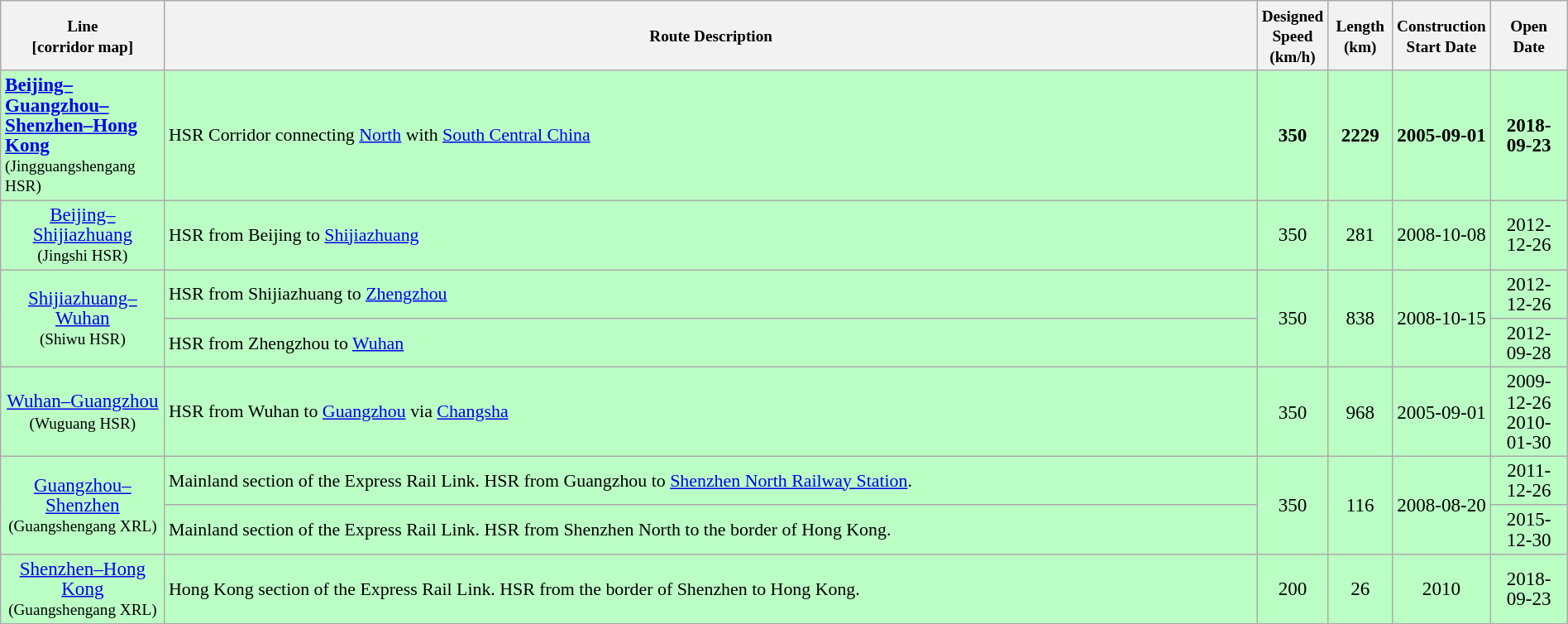<table class="wikitable sortable" style="width:100%; text-align:center; font-size:96%; line-height:1.05">
<tr>
<th style="width:125px; line-height:1.05"><small><strong>Line</strong><br>[corridor map]</small></th>
<th><small><strong>Route Description</strong></small></th>
<th style="width:40px; line-height:1.05"><small><strong>Designed<br>Speed<br>(km/h)</strong><br></small></th>
<th style="width:45px; line-height:1.05"><small><strong>Length<br>(km)</strong><br></small></th>
<th style="width:55px; line-height:1.05"><small><strong>Construction<br>Start Date</strong><br></small></th>
<th style="width:55px; line-height:1.05"><small><strong>Open Date</strong><br></small></th>
</tr>
<tr style="background:#bcffc5;">
<td style="font-size:100%; text-align:left;"><strong><a href='#'>Beijing–Guangzhou–Shenzhen–Hong Kong</a></strong><br><small>(Jingguangshengang HSR)</small></td>
<td style="font-size:95%; text-align:left">HSR Corridor connecting <a href='#'>North</a> with <a href='#'>South Central China</a></td>
<td><strong>350</strong></td>
<td><strong>2229</strong></td>
<td><strong>2005-09-01</strong></td>
<td><strong>2018-09-23</strong></td>
</tr>
<tr style="background:#bcffc5;">
<td><a href='#'>Beijing–Shijiazhuang</a><br><small>(Jingshi HSR)</small></td>
<td style="font-size:95%; text-align:left">HSR from Beijing to <a href='#'>Shijiazhuang</a></td>
<td>350</td>
<td>281</td>
<td>2008-10-08</td>
<td>2012-12-26</td>
</tr>
<tr style="background:#bcffc5;">
<td rowspan="2"><a href='#'>Shijiazhuang–Wuhan</a><br><small>(Shiwu HSR)</small></td>
<td style="font-size:95%; text-align:left">HSR from Shijiazhuang to <a href='#'>Zhengzhou</a></td>
<td rowspan="2">350</td>
<td rowspan="2">838</td>
<td rowspan="2">2008-10-15</td>
<td>2012-12-26</td>
</tr>
<tr style="background:#bcffc5;">
<td style="font-size:95%; text-align:left">HSR from Zhengzhou to <a href='#'>Wuhan</a></td>
<td>2012-09-28</td>
</tr>
<tr style="background:#bcffc5;">
<td><a href='#'>Wuhan–Guangzhou</a><br><small>(Wuguang HSR)</small></td>
<td style="font-size:95%; text-align:left">HSR from Wuhan to <a href='#'>Guangzhou</a> via <a href='#'>Changsha</a></td>
<td>350</td>
<td>968</td>
<td>2005-09-01</td>
<td>2009-12-26<br>2010-01-30</td>
</tr>
<tr style="background:#bcffc5;">
<td rowspan="2"><a href='#'>Guangzhou–Shenzhen</a><br><small>(Guangshengang XRL)</small></td>
<td style="font-size:95%; text-align:left">Mainland section of the Express Rail Link. HSR from Guangzhou to <a href='#'>Shenzhen North Railway Station</a>.</td>
<td rowspan="2">350</td>
<td rowspan="2">116</td>
<td rowspan="2">2008-08-20</td>
<td>2011-12-26</td>
</tr>
<tr style="background:#bcffc5;">
<td style="font-size:95%; text-align:left">Mainland section of the Express Rail Link. HSR from Shenzhen North to the border of Hong Kong.</td>
<td>2015-12-30</td>
</tr>
<tr style="background:#bcffc5;">
<td><a href='#'>Shenzhen–Hong Kong</a><br><small>(Guangshengang XRL)</small></td>
<td style="font-size:95%; text-align:left">Hong Kong section of the Express Rail Link. HSR from the border of Shenzhen to Hong Kong.</td>
<td>200</td>
<td>26</td>
<td>2010</td>
<td>2018-09-23</td>
</tr>
</table>
